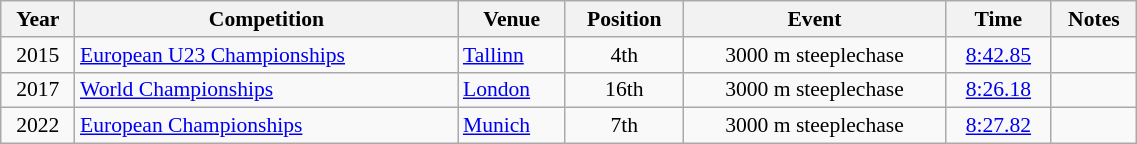<table class="wikitable" width=60% style="font-size:90%; text-align:center;">
<tr>
<th>Year</th>
<th>Competition</th>
<th>Venue</th>
<th>Position</th>
<th>Event</th>
<th>Time</th>
<th>Notes</th>
</tr>
<tr>
<td>2015</td>
<td align=left><a href='#'>European U23 Championships</a></td>
<td align=left> <a href='#'>Tallinn</a></td>
<td>4th</td>
<td>3000 m steeplechase</td>
<td><a href='#'>8:42.85</a></td>
<td></td>
</tr>
<tr>
<td>2017</td>
<td align=left><a href='#'>World Championships</a></td>
<td align=left> <a href='#'>London</a></td>
<td>16th </td>
<td>3000 m steeplechase</td>
<td><a href='#'>8:26.18</a></td>
<td></td>
</tr>
<tr>
<td>2022</td>
<td align=left><a href='#'>European Championships</a></td>
<td align=left> <a href='#'>Munich</a></td>
<td>7th</td>
<td>3000 m steeplechase</td>
<td><a href='#'>8:27.82</a></td>
<td></td>
</tr>
</table>
